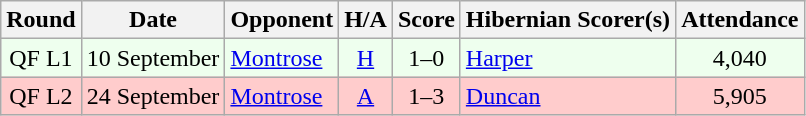<table class="wikitable" style="text-align:center">
<tr>
<th>Round</th>
<th>Date</th>
<th>Opponent</th>
<th>H/A</th>
<th>Score</th>
<th>Hibernian Scorer(s)</th>
<th>Attendance</th>
</tr>
<tr bgcolor=#EEFFEE>
<td>QF L1</td>
<td align=left>10 September</td>
<td align=left><a href='#'>Montrose</a></td>
<td><a href='#'>H</a></td>
<td>1–0</td>
<td align=left><a href='#'>Harper</a></td>
<td>4,040</td>
</tr>
<tr bgcolor=#FFCCCC>
<td>QF L2</td>
<td align=left>24 September</td>
<td align=left><a href='#'>Montrose</a></td>
<td><a href='#'>A</a></td>
<td>1–3</td>
<td align=left><a href='#'>Duncan</a></td>
<td>5,905</td>
</tr>
</table>
